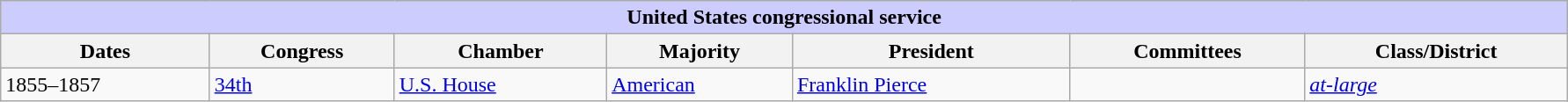<table class=wikitable style="width: 94%" style="text-align: center;" align="center">
<tr bgcolor=#cccccc>
<th colspan=7 style="background: #ccccff;">United States congressional service</th>
</tr>
<tr>
<th><strong>Dates</strong></th>
<th><strong>Congress</strong></th>
<th><strong>Chamber</strong></th>
<th><strong>Majority</strong></th>
<th><strong>President</strong></th>
<th><strong>Committees</strong></th>
<th><strong>Class/District</strong></th>
</tr>
<tr>
<td>1855–1857</td>
<td><a href='#'>34th</a></td>
<td><a href='#'>U.S. House</a></td>
<td><a href='#'>American</a></td>
<td><a href='#'>Franklin Pierce</a></td>
<td></td>
<td><a href='#'><em>at-large</em></a></td>
</tr>
</table>
